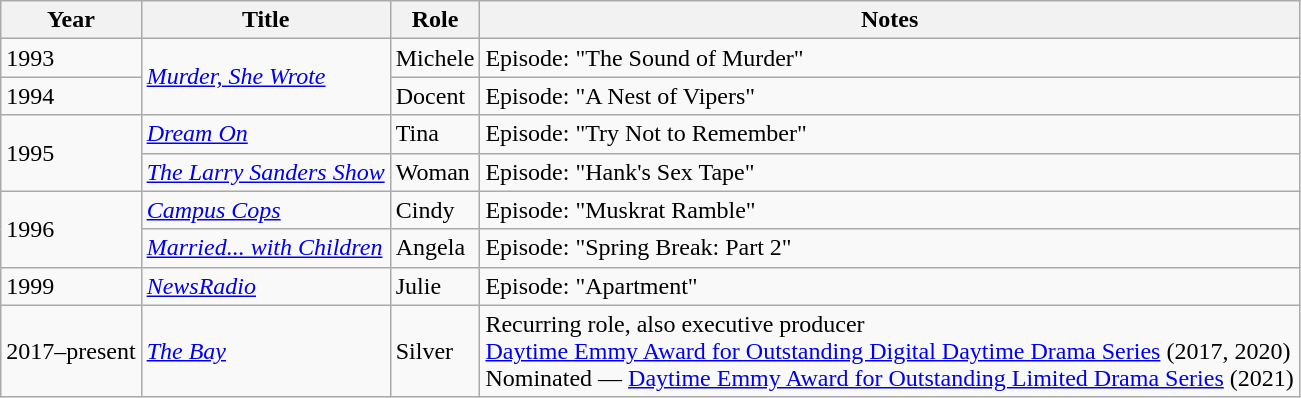<table class="wikitable sortable">
<tr>
<th>Year</th>
<th>Title</th>
<th>Role</th>
<th class="unsortable">Notes</th>
</tr>
<tr>
<td>1993</td>
<td rowspan=2><em><a href='#'>Murder, She Wrote</a></em></td>
<td>Michele</td>
<td>Episode: "The Sound of Murder"</td>
</tr>
<tr>
<td>1994</td>
<td>Docent</td>
<td>Episode: "A Nest of Vipers"</td>
</tr>
<tr>
<td rowspan=2>1995</td>
<td><em><a href='#'>Dream On</a></em></td>
<td>Tina</td>
<td>Episode: "Try Not to Remember"</td>
</tr>
<tr>
<td><em><a href='#'>The Larry Sanders Show</a></em></td>
<td>Woman</td>
<td>Episode: "Hank's Sex Tape"</td>
</tr>
<tr>
<td rowspan=2>1996</td>
<td><em><a href='#'>Campus Cops</a></em></td>
<td>Cindy</td>
<td>Episode: "Muskrat Ramble"</td>
</tr>
<tr>
<td><em><a href='#'>Married... with Children</a></em></td>
<td>Angela</td>
<td>Episode: "Spring Break: Part 2"</td>
</tr>
<tr>
<td>1999</td>
<td><em><a href='#'>NewsRadio</a></em></td>
<td>Julie</td>
<td>Episode: "Apartment"</td>
</tr>
<tr>
<td>2017–present</td>
<td><em><a href='#'>The Bay</a></em></td>
<td>Silver</td>
<td>Recurring role, also executive producer<br><a href='#'>Daytime Emmy Award for Outstanding Digital Daytime Drama Series</a> (2017, 2020)<br>Nominated — <a href='#'>Daytime Emmy Award for Outstanding Limited Drama Series</a> (2021)</td>
</tr>
</table>
